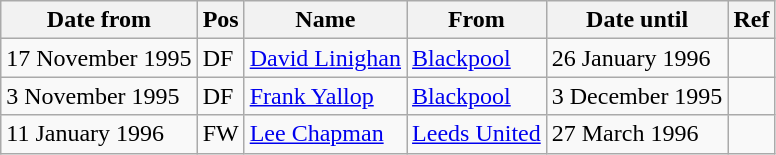<table class="wikitable">
<tr>
<th>Date from</th>
<th>Pos</th>
<th>Name</th>
<th>From</th>
<th>Date until</th>
<th>Ref</th>
</tr>
<tr>
<td>17 November 1995</td>
<td>DF</td>
<td> <a href='#'>David Linighan</a></td>
<td> <a href='#'>Blackpool</a></td>
<td>26 January 1996</td>
<td></td>
</tr>
<tr>
<td>3 November 1995</td>
<td>DF</td>
<td> <a href='#'>Frank Yallop</a></td>
<td> <a href='#'>Blackpool</a></td>
<td>3 December 1995</td>
<td></td>
</tr>
<tr>
<td>11 January 1996</td>
<td>FW</td>
<td> <a href='#'>Lee Chapman</a></td>
<td> <a href='#'>Leeds United</a></td>
<td>27 March 1996</td>
<td></td>
</tr>
</table>
